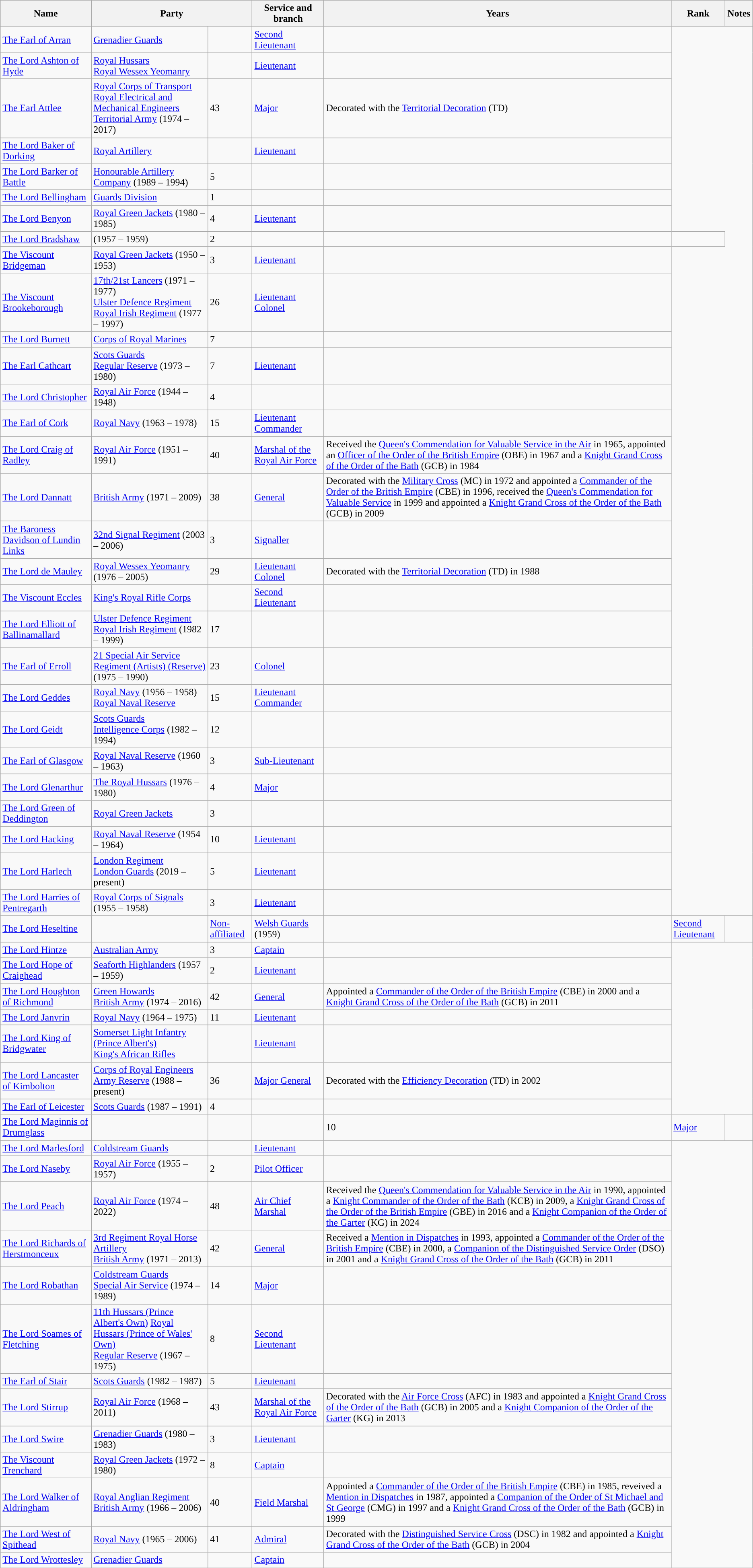<table class=wikitable>
<tr>
<th>Name</th>
<th colspan=2>Party</th>
<th>Service and branch</th>
<th>Years</th>
<th>Rank</th>
<th>Notes</th>
</tr>
<tr class="vcard">
<td><a href='#'>The Earl of Arran</a><br></td>
<td><a href='#'>Grenadier Guards</a></td>
<td></td>
<td><a href='#'>Second Lieutenant</a></td>
<td></td>
</tr>
<tr class="vcard">
<td><a href='#'>The Lord Ashton of Hyde</a><br></td>
<td><a href='#'>Royal Hussars</a><br><a href='#'>Royal Wessex Yeomanry</a></td>
<td></td>
<td><a href='#'>Lieutenant</a></td>
<td></td>
</tr>
<tr>
<td><a href='#'>The Earl Attlee</a><br></td>
<td><a href='#'>Royal Corps of Transport</a><br><a href='#'>Royal Electrical and Mechanical Engineers</a>
<a href='#'>Territorial Army</a> (1974 – 2017)</td>
<td>43</td>
<td><a href='#'>Major</a></td>
<td>Decorated with the <a href='#'>Territorial Decoration</a> (TD)</td>
</tr>
<tr class="vcard">
<td><a href='#'>The Lord Baker of Dorking</a><br></td>
<td><a href='#'>Royal Artillery</a></td>
<td></td>
<td><a href='#'>Lieutenant</a></td>
<td></td>
</tr>
<tr>
<td><a href='#'>The Lord Barker of Battle</a><br></td>
<td><a href='#'>Honourable Artillery Company</a> (1989 – 1994)</td>
<td>5</td>
<td></td>
<td></td>
</tr>
<tr>
<td><a href='#'>The Lord Bellingham</a><br></td>
<td><a href='#'>Guards Division</a></td>
<td>1</td>
<td></td>
<td></td>
</tr>
<tr class="vcard">
<td><a href='#'>The Lord Benyon</a><br></td>
<td><a href='#'>Royal Green Jackets</a> (1980 – 1985)</td>
<td>4</td>
<td><a href='#'>Lieutenant</a></td>
<td></td>
</tr>
<tr>
<td><a href='#'>The Lord Bradshaw</a><br></td>
<td>(1957 – 1959)</td>
<td>2</td>
<td></td>
<td></td>
<td></td>
</tr>
<tr class="vcard">
<td><a href='#'>The Viscount Bridgeman</a><br></td>
<td><a href='#'>Royal Green Jackets</a> (1950 – 1953)</td>
<td>3</td>
<td><a href='#'>Lieutenant</a></td>
<td></td>
</tr>
<tr class="vcard">
<td><a href='#'>The Viscount Brookeborough</a><br></td>
<td><a href='#'>17th/21st Lancers</a> (1971 – 1977)<br><a href='#'>Ulster Defence Regiment</a> <br><a href='#'>Royal Irish Regiment</a> (1977 – 1997)</td>
<td>26</td>
<td><a href='#'>Lieutenant Colonel</a></td>
<td></td>
</tr>
<tr class="vcard">
<td><a href='#'>The Lord Burnett</a><br></td>
<td><a href='#'>Corps of Royal Marines</a></td>
<td>7</td>
<td></td>
<td></td>
</tr>
<tr class="vcard">
<td><a href='#'>The Earl Cathcart</a><br></td>
<td><a href='#'>Scots Guards</a><br><a href='#'>Regular Reserve</a> (1973 – 1980)</td>
<td>7</td>
<td><a href='#'>Lieutenant</a></td>
<td></td>
</tr>
<tr class="vcard">
<td><a href='#'>The Lord Christopher</a><br></td>
<td><a href='#'>Royal Air Force</a> (1944 – 1948)</td>
<td>4</td>
<td></td>
<td></td>
</tr>
<tr class="vcard">
<td><a href='#'>The Earl of Cork</a><br></td>
<td><a href='#'>Royal Navy</a> (1963 – 1978)</td>
<td>15</td>
<td><a href='#'>Lieutenant Commander</a></td>
<td></td>
</tr>
<tr>
<td><a href='#'>The Lord Craig of Radley</a><br></td>
<td><a href='#'>Royal Air Force</a> (1951 – 1991)</td>
<td>40</td>
<td><a href='#'>Marshal of the Royal Air Force</a></td>
<td>Received the <a href='#'>Queen's Commendation for Valuable Service in the Air</a> in 1965, appointed an <a href='#'>Officer of the Order of the British Empire</a> (OBE) in 1967 and a <a href='#'>Knight Grand Cross of the Order of the Bath</a> (GCB) in 1984</td>
</tr>
<tr class="vcard">
<td><a href='#'>The Lord Dannatt</a><br></td>
<td><a href='#'>British Army</a> (1971 – 2009)</td>
<td>38</td>
<td><a href='#'>General</a></td>
<td>Decorated with the <a href='#'>Military Cross</a> (MC) in 1972 and appointed a <a href='#'>Commander of the Order of the British Empire</a> (CBE) in 1996, received the <a href='#'>Queen's Commendation for Valuable Service</a> in 1999 and appointed a <a href='#'>Knight Grand Cross of the Order of the Bath</a> (GCB) in 2009</td>
</tr>
<tr class="vcard">
<td><a href='#'>The Baroness Davidson of Lundin Links</a><br></td>
<td><a href='#'>32nd Signal Regiment</a> (2003 – 2006)</td>
<td>3</td>
<td><a href='#'>Signaller</a></td>
<td></td>
</tr>
<tr class="vcard">
<td><a href='#'>The Lord de Mauley</a><br></td>
<td><a href='#'>Royal Wessex Yeomanry</a> (1976 – 2005)</td>
<td>29</td>
<td><a href='#'>Lieutenant Colonel</a></td>
<td>Decorated with the <a href='#'>Territorial Decoration</a> (TD) in 1988</td>
</tr>
<tr class="vcard">
<td><a href='#'>The Viscount Eccles</a><br></td>
<td><a href='#'>King's Royal Rifle Corps</a></td>
<td></td>
<td><a href='#'>Second Lieutenant</a></td>
<td></td>
</tr>
<tr>
<td><a href='#'>The Lord Elliott of Ballinamallard</a><br></td>
<td><a href='#'>Ulster Defence Regiment</a><br><a href='#'>Royal Irish Regiment</a> (1982 – 1999)</td>
<td>17</td>
<td></td>
<td></td>
</tr>
<tr class="vcard">
<td><a href='#'>The Earl of Erroll</a><br></td>
<td><a href='#'>21 Special Air Service Regiment (Artists) (Reserve)</a> (1975 – 1990)</td>
<td>23</td>
<td><a href='#'>Colonel</a></td>
<td></td>
</tr>
<tr class="vcard">
<td><a href='#'>The Lord Geddes</a><br></td>
<td><a href='#'>Royal Navy</a> (1956 – 1958)<br><a href='#'>Royal Naval Reserve</a></td>
<td>15</td>
<td><a href='#'>Lieutenant Commander</a></td>
<td></td>
</tr>
<tr>
<td><a href='#'>The Lord Geidt</a><br></td>
<td><a href='#'>Scots Guards</a><br><a href='#'>Intelligence Corps</a> (1982 – 1994)</td>
<td>12</td>
<td></td>
<td></td>
</tr>
<tr class="vcard">
<td><a href='#'>The Earl of Glasgow</a><br></td>
<td><a href='#'>Royal Naval Reserve</a> (1960 – 1963)</td>
<td>3</td>
<td><a href='#'>Sub-Lieutenant</a></td>
<td></td>
</tr>
<tr class="vcard">
<td><a href='#'>The Lord Glenarthur</a><br></td>
<td><a href='#'>The Royal Hussars</a> (1976 – 1980)</td>
<td>4</td>
<td><a href='#'>Major</a></td>
<td></td>
</tr>
<tr>
<td><a href='#'>The Lord Green of Deddington</a><br></td>
<td><a href='#'>Royal Green Jackets</a></td>
<td>3</td>
<td></td>
<td></td>
</tr>
<tr class="vcard">
<td><a href='#'>The Lord Hacking</a><br></td>
<td><a href='#'>Royal Naval Reserve</a> (1954 – 1964)</td>
<td>10</td>
<td><a href='#'>Lieutenant</a></td>
<td></td>
</tr>
<tr>
<td><a href='#'>The Lord Harlech</a><br></td>
<td><a href='#'>London Regiment</a><br><a href='#'>London Guards</a> (2019 – present)</td>
<td>5</td>
<td><a href='#'>Lieutenant</a></td>
<td></td>
</tr>
<tr class="vcard">
<td><a href='#'>The Lord Harries of Pentregarth</a><br></td>
<td><a href='#'>Royal Corps of Signals</a> (1955 – 1958)</td>
<td>3</td>
<td><a href='#'>Lieutenant</a></td>
<td></td>
</tr>
<tr class="vcard">
<td><a href='#'>The Lord Heseltine</a></td>
<td style="background-color: "></td>
<td><a href='#'>Non-affiliated</a></td>
<td><a href='#'>Welsh Guards</a> (1959)</td>
<td></td>
<td><a href='#'>Second Lieutenant</a></td>
<td></td>
</tr>
<tr class="vcard">
<td><a href='#'>The Lord Hintze</a><br></td>
<td><a href='#'>Australian Army</a></td>
<td>3</td>
<td><a href='#'>Captain</a></td>
<td></td>
</tr>
<tr class="vcard">
<td><a href='#'>The Lord Hope of Craighead</a><br></td>
<td><a href='#'>Seaforth Highlanders</a> (1957 – 1959)</td>
<td>2</td>
<td><a href='#'>Lieutenant</a></td>
<td></td>
</tr>
<tr>
<td><a href='#'>The Lord Houghton of Richmond</a><br></td>
<td><a href='#'>Green Howards</a><br><a href='#'>British Army</a> (1974 – 2016)</td>
<td>42</td>
<td><a href='#'>General</a></td>
<td>Appointed a <a href='#'>Commander of the Order of the British Empire</a> (CBE) in 2000 and a <a href='#'>Knight Grand Cross of the Order of the Bath</a> (GCB) in 2011</td>
</tr>
<tr class="vcard">
<td><a href='#'>The Lord Janvrin</a><br></td>
<td><a href='#'>Royal Navy</a> (1964 – 1975)</td>
<td>11</td>
<td><a href='#'>Lieutenant</a></td>
<td></td>
</tr>
<tr class="vcard">
<td><a href='#'>The Lord King of Bridgwater</a><br></td>
<td><a href='#'>Somerset Light Infantry (Prince Albert's)</a><br><a href='#'>King's African Rifles</a></td>
<td></td>
<td><a href='#'>Lieutenant</a></td>
<td></td>
</tr>
<tr class="vcard">
<td><a href='#'>The Lord Lancaster of Kimbolton</a><br></td>
<td><a href='#'>Corps of Royal Engineers</a><br><a href='#'>Army Reserve</a> (1988 – present)</td>
<td>36</td>
<td><a href='#'>Major General</a></td>
<td>Decorated with the <a href='#'>Efficiency Decoration</a> (TD) in 2002</td>
</tr>
<tr class="vcard">
<td><a href='#'>The Earl of Leicester</a><br></td>
<td><a href='#'>Scots Guards</a> (1987 – 1991)</td>
<td>4</td>
<td></td>
<td></td>
</tr>
<tr class="vcard">
<td><a href='#'>The Lord Maginnis of Drumglass</a></td>
<td style="background-color: "></td>
<td></td>
<td></td>
<td>10</td>
<td><a href='#'>Major</a></td>
<td></td>
</tr>
<tr>
<td><a href='#'>The Lord Marlesford</a><br></td>
<td><a href='#'>Coldstream Guards</a></td>
<td></td>
<td><a href='#'>Lieutenant</a></td>
<td></td>
</tr>
<tr>
<td><a href='#'>The Lord Naseby</a><br></td>
<td><a href='#'>Royal Air Force</a> (1955 – 1957)</td>
<td>2</td>
<td><a href='#'>Pilot Officer</a></td>
<td></td>
</tr>
<tr class="vcard">
<td><a href='#'>The Lord Peach</a><br></td>
<td><a href='#'>Royal Air Force</a> (1974 – 2022)</td>
<td>48</td>
<td><a href='#'>Air Chief Marshal</a></td>
<td>Received the <a href='#'>Queen's Commendation for Valuable Service in the Air</a> in 1990, appointed a <a href='#'>Knight Commander of the Order of the Bath</a> (KCB) in 2009, a <a href='#'>Knight Grand Cross of the Order of the British Empire</a> (GBE) in 2016 and a <a href='#'>Knight Companion of the Order of the Garter</a> (KG) in 2024</td>
</tr>
<tr>
<td><a href='#'>The Lord Richards of Herstmonceux</a><br></td>
<td><a href='#'>3rd Regiment Royal Horse Artillery</a><br><a href='#'>British Army</a> (1971 – 2013)</td>
<td>42</td>
<td><a href='#'>General</a></td>
<td>Received a <a href='#'>Mention in Dispatches</a> in 1993, appointed a <a href='#'>Commander of the Order of the British Empire</a> (CBE) in 2000, a <a href='#'>Companion of the Distinguished Service Order</a> (DSO) in 2001 and a <a href='#'>Knight Grand Cross of the Order of the Bath</a> (GCB) in 2011</td>
</tr>
<tr class="vcard">
<td><a href='#'>The Lord Robathan</a><br></td>
<td><a href='#'>Coldstream Guards</a><br><a href='#'>Special Air Service</a> (1974 – 1989)</td>
<td>14</td>
<td><a href='#'>Major</a></td>
<td></td>
</tr>
<tr class="vcard">
<td><a href='#'>The Lord Soames of Fletching</a><br></td>
<td><a href='#'>11th Hussars (Prince Albert's Own)</a> <a href='#'>Royal Hussars (Prince of Wales' Own)</a><br><a href='#'>Regular Reserve</a> (1967 – 1975)</td>
<td>8</td>
<td><a href='#'>Second Lieutenant</a></td>
<td></td>
</tr>
<tr>
<td><a href='#'>The Earl of Stair</a><br></td>
<td><a href='#'>Scots Guards</a> (1982 – 1987)</td>
<td>5</td>
<td><a href='#'>Lieutenant</a></td>
<td></td>
</tr>
<tr class="vcard">
<td><a href='#'>The Lord Stirrup</a><br></td>
<td><a href='#'>Royal Air Force</a> (1968 – 2011)</td>
<td>43</td>
<td><a href='#'>Marshal of the Royal Air Force</a></td>
<td>Decorated with the <a href='#'>Air Force Cross</a> (AFC) in 1983 and appointed a <a href='#'>Knight Grand Cross of the Order of the Bath</a> (GCB) in 2005 and a <a href='#'>Knight Companion of the Order of the Garter</a> (KG) in 2013</td>
</tr>
<tr class="vcard">
<td><a href='#'>The Lord Swire</a><br></td>
<td><a href='#'>Grenadier Guards</a> (1980 – 1983)</td>
<td>3</td>
<td><a href='#'>Lieutenant</a></td>
<td></td>
</tr>
<tr class="vcard">
<td><a href='#'>The Viscount Trenchard</a><br></td>
<td><a href='#'>Royal Green Jackets</a> (1972 – 1980)</td>
<td>8</td>
<td><a href='#'>Captain</a></td>
<td></td>
</tr>
<tr class="vcard">
<td><a href='#'>The Lord Walker of Aldringham</a><br></td>
<td><a href='#'>Royal Anglian Regiment</a><br><a href='#'>British Army</a> (1966 – 2006)</td>
<td>40</td>
<td><a href='#'>Field Marshal</a></td>
<td>Appointed a <a href='#'>Commander of the Order of the British Empire</a> (CBE) in 1985, reveived a <a href='#'>Mention in Dispatches</a> in 1987, appointed a <a href='#'>Companion of the Order of St Michael and St George</a> (CMG) in 1997 and a <a href='#'>Knight Grand Cross of the Order of the Bath</a> (GCB) in 1999</td>
</tr>
<tr class="vcard">
<td><a href='#'>The Lord West of Spithead</a><br></td>
<td><a href='#'>Royal Navy</a> (1965 – 2006)</td>
<td>41</td>
<td><a href='#'>Admiral</a></td>
<td>Decorated with the <a href='#'>Distinguished Service Cross</a> (DSC) in 1982 and appointed a <a href='#'>Knight Grand Cross of the Order of the Bath</a> (GCB) in 2004</td>
</tr>
<tr class="vcard">
<td><a href='#'>The Lord Wrottesley</a><br></td>
<td><a href='#'>Grenadier Guards</a></td>
<td></td>
<td><a href='#'>Captain</a></td>
<td></td>
</tr>
</table>
